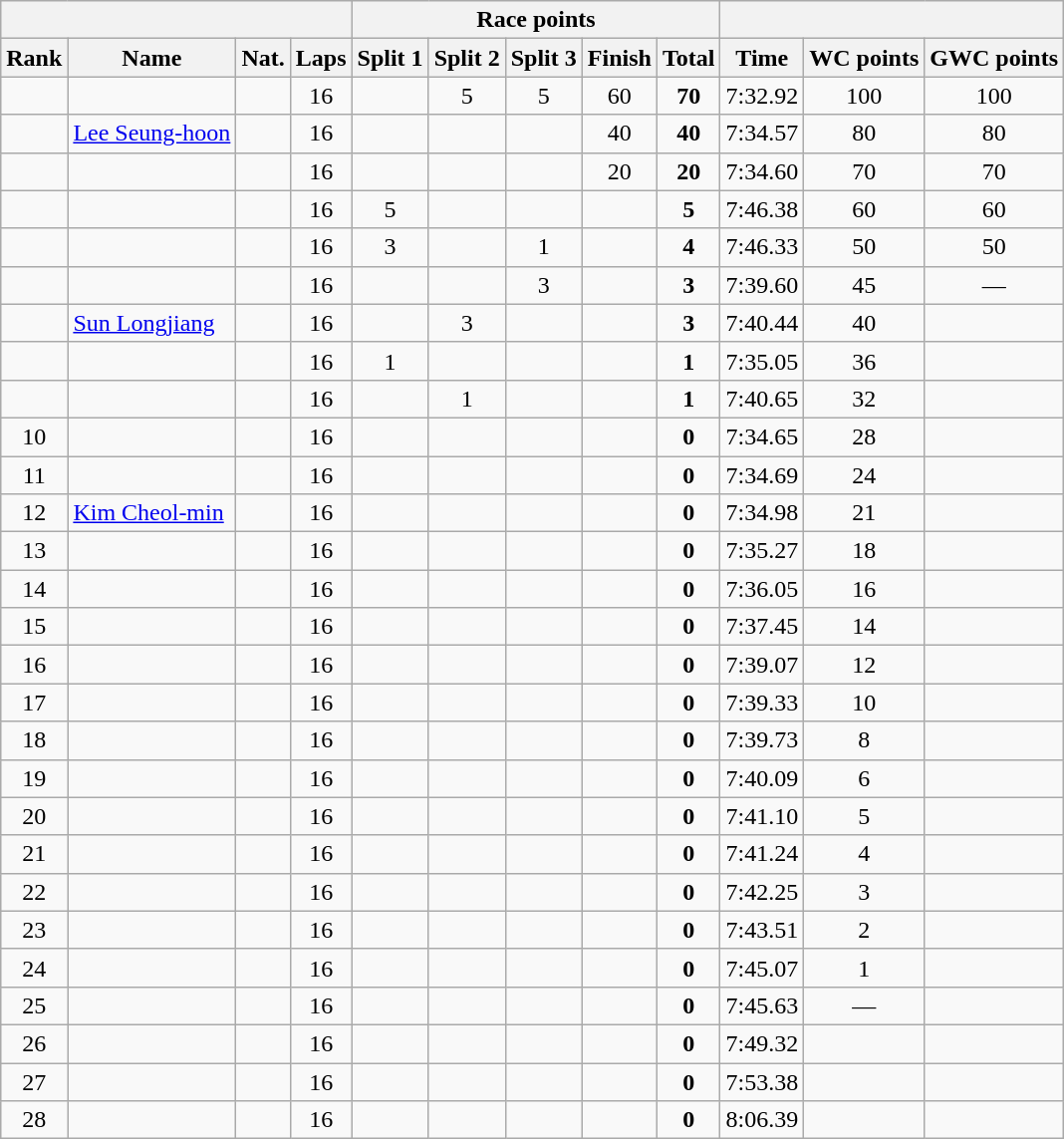<table class="wikitable sortable" style="text-align:center">
<tr>
<th colspan=4></th>
<th colspan=5>Race points</th>
<th colspan=3></th>
</tr>
<tr>
<th>Rank</th>
<th>Name</th>
<th>Nat.</th>
<th>Laps</th>
<th>Split 1</th>
<th>Split 2</th>
<th>Split 3</th>
<th>Finish</th>
<th>Total</th>
<th>Time</th>
<th>WC points</th>
<th>GWC points</th>
</tr>
<tr>
<td></td>
<td align=left></td>
<td></td>
<td>16</td>
<td></td>
<td>5</td>
<td>5</td>
<td>60</td>
<td><strong>70</strong></td>
<td>7:32.92</td>
<td>100</td>
<td>100</td>
</tr>
<tr>
<td></td>
<td align=left><a href='#'>Lee Seung-hoon</a></td>
<td></td>
<td>16</td>
<td></td>
<td></td>
<td></td>
<td>40</td>
<td><strong>40</strong></td>
<td>7:34.57</td>
<td>80</td>
<td>80</td>
</tr>
<tr>
<td></td>
<td align=left></td>
<td></td>
<td>16</td>
<td></td>
<td></td>
<td></td>
<td>20</td>
<td><strong>20</strong></td>
<td>7:34.60</td>
<td>70</td>
<td>70</td>
</tr>
<tr>
<td></td>
<td align=left></td>
<td></td>
<td>16</td>
<td>5</td>
<td></td>
<td></td>
<td></td>
<td><strong>5</strong></td>
<td>7:46.38</td>
<td>60</td>
<td>60</td>
</tr>
<tr>
<td></td>
<td align=left></td>
<td></td>
<td>16</td>
<td>3</td>
<td></td>
<td>1</td>
<td></td>
<td><strong>4</strong></td>
<td>7:46.33</td>
<td>50</td>
<td>50</td>
</tr>
<tr>
<td></td>
<td align=left></td>
<td></td>
<td>16</td>
<td></td>
<td></td>
<td>3</td>
<td></td>
<td><strong>3</strong></td>
<td>7:39.60</td>
<td>45</td>
<td>—</td>
</tr>
<tr>
<td></td>
<td align=left><a href='#'>Sun Longjiang</a></td>
<td></td>
<td>16</td>
<td></td>
<td>3</td>
<td></td>
<td></td>
<td><strong>3</strong></td>
<td>7:40.44</td>
<td>40</td>
<td></td>
</tr>
<tr>
<td></td>
<td align=left></td>
<td></td>
<td>16</td>
<td>1</td>
<td></td>
<td></td>
<td></td>
<td><strong>1</strong></td>
<td>7:35.05</td>
<td>36</td>
<td></td>
</tr>
<tr>
<td></td>
<td align=left></td>
<td></td>
<td>16</td>
<td></td>
<td>1</td>
<td></td>
<td></td>
<td><strong>1</strong></td>
<td>7:40.65</td>
<td>32</td>
<td></td>
</tr>
<tr>
<td>10</td>
<td align=left></td>
<td></td>
<td>16</td>
<td></td>
<td></td>
<td></td>
<td></td>
<td><strong>0</strong></td>
<td>7:34.65</td>
<td>28</td>
<td></td>
</tr>
<tr>
<td>11</td>
<td align=left></td>
<td></td>
<td>16</td>
<td></td>
<td></td>
<td></td>
<td></td>
<td><strong>0</strong></td>
<td>7:34.69</td>
<td>24</td>
<td></td>
</tr>
<tr>
<td>12</td>
<td align=left><a href='#'>Kim Cheol-min</a></td>
<td></td>
<td>16</td>
<td></td>
<td></td>
<td></td>
<td></td>
<td><strong>0</strong></td>
<td>7:34.98</td>
<td>21</td>
<td></td>
</tr>
<tr>
<td>13</td>
<td align=left></td>
<td></td>
<td>16</td>
<td></td>
<td></td>
<td></td>
<td></td>
<td><strong>0</strong></td>
<td>7:35.27</td>
<td>18</td>
<td></td>
</tr>
<tr>
<td>14</td>
<td align=left></td>
<td></td>
<td>16</td>
<td></td>
<td></td>
<td></td>
<td></td>
<td><strong>0</strong></td>
<td>7:36.05</td>
<td>16</td>
<td></td>
</tr>
<tr>
<td>15</td>
<td align=left></td>
<td></td>
<td>16</td>
<td></td>
<td></td>
<td></td>
<td></td>
<td><strong>0</strong></td>
<td>7:37.45</td>
<td>14</td>
<td></td>
</tr>
<tr>
<td>16</td>
<td align=left></td>
<td></td>
<td>16</td>
<td></td>
<td></td>
<td></td>
<td></td>
<td><strong>0</strong></td>
<td>7:39.07</td>
<td>12</td>
<td></td>
</tr>
<tr>
<td>17</td>
<td align=left></td>
<td></td>
<td>16</td>
<td></td>
<td></td>
<td></td>
<td></td>
<td><strong>0</strong></td>
<td>7:39.33</td>
<td>10</td>
<td></td>
</tr>
<tr>
<td>18</td>
<td align=left></td>
<td></td>
<td>16</td>
<td></td>
<td></td>
<td></td>
<td></td>
<td><strong>0</strong></td>
<td>7:39.73</td>
<td>8</td>
<td></td>
</tr>
<tr>
<td>19</td>
<td align=left></td>
<td></td>
<td>16</td>
<td></td>
<td></td>
<td></td>
<td></td>
<td><strong>0</strong></td>
<td>7:40.09</td>
<td>6</td>
<td></td>
</tr>
<tr>
<td>20</td>
<td align=left></td>
<td></td>
<td>16</td>
<td></td>
<td></td>
<td></td>
<td></td>
<td><strong>0</strong></td>
<td>7:41.10</td>
<td>5</td>
<td></td>
</tr>
<tr>
<td>21</td>
<td align=left></td>
<td></td>
<td>16</td>
<td></td>
<td></td>
<td></td>
<td></td>
<td><strong>0</strong></td>
<td>7:41.24</td>
<td>4</td>
<td></td>
</tr>
<tr>
<td>22</td>
<td align=left></td>
<td></td>
<td>16</td>
<td></td>
<td></td>
<td></td>
<td></td>
<td><strong>0</strong></td>
<td>7:42.25</td>
<td>3</td>
<td></td>
</tr>
<tr>
<td>23</td>
<td align=left></td>
<td></td>
<td>16</td>
<td></td>
<td></td>
<td></td>
<td></td>
<td><strong>0</strong></td>
<td>7:43.51</td>
<td>2</td>
<td></td>
</tr>
<tr>
<td>24</td>
<td align=left></td>
<td></td>
<td>16</td>
<td></td>
<td></td>
<td></td>
<td></td>
<td><strong>0</strong></td>
<td>7:45.07</td>
<td>1</td>
<td></td>
</tr>
<tr>
<td>25</td>
<td align=left></td>
<td></td>
<td>16</td>
<td></td>
<td></td>
<td></td>
<td></td>
<td><strong>0</strong></td>
<td>7:45.63</td>
<td>—</td>
<td></td>
</tr>
<tr>
<td>26</td>
<td align=left></td>
<td></td>
<td>16</td>
<td></td>
<td></td>
<td></td>
<td></td>
<td><strong>0</strong></td>
<td>7:49.32</td>
<td></td>
<td></td>
</tr>
<tr>
<td>27</td>
<td align=left></td>
<td></td>
<td>16</td>
<td></td>
<td></td>
<td></td>
<td></td>
<td><strong>0</strong></td>
<td>7:53.38</td>
<td></td>
<td></td>
</tr>
<tr>
<td>28</td>
<td align=left></td>
<td></td>
<td>16</td>
<td></td>
<td></td>
<td></td>
<td></td>
<td><strong>0</strong></td>
<td>8:06.39</td>
<td></td>
<td></td>
</tr>
</table>
